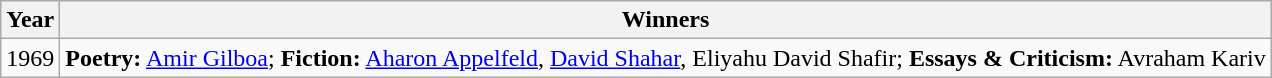<table class="wikitable">
<tr>
<th>Year</th>
<th>Winners</th>
</tr>
<tr>
<td>1969</td>
<td><strong>Poetry:</strong> <a href='#'>Amir Gilboa</a>; <strong>Fiction:</strong> <a href='#'>Aharon Appelfeld</a>, <a href='#'>David Shahar</a>, Eliyahu David Shafir; <strong>Essays & Criticism:</strong> Avraham Kariv</td>
</tr>
</table>
